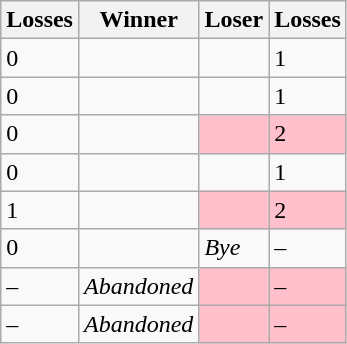<table class=wikitable>
<tr>
<th>Losses</th>
<th>Winner</th>
<th>Loser</th>
<th>Losses</th>
</tr>
<tr>
<td>0</td>
<td></td>
<td></td>
<td>1</td>
</tr>
<tr>
<td>0</td>
<td></td>
<td></td>
<td>1</td>
</tr>
<tr>
<td>0</td>
<td></td>
<td bgcolor=pink></td>
<td bgcolor=pink>2</td>
</tr>
<tr>
<td>0</td>
<td></td>
<td></td>
<td>1</td>
</tr>
<tr>
<td>1</td>
<td></td>
<td bgcolor=pink></td>
<td bgcolor=pink>2</td>
</tr>
<tr>
<td>0</td>
<td></td>
<td><em>Bye</em></td>
<td>–</td>
</tr>
<tr>
<td>–</td>
<td><em>Abandoned</em></td>
<td bgcolor=pink></td>
<td bgcolor=pink>–</td>
</tr>
<tr>
<td>–</td>
<td><em>Abandoned</em></td>
<td bgcolor=pink></td>
<td bgcolor=pink>–</td>
</tr>
</table>
